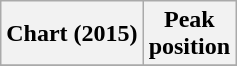<table class="wikitable sortable plainrowheaders" style="text-align:center">
<tr>
<th scope="col">Chart (2015)</th>
<th scope="col">Peak<br>position</th>
</tr>
<tr>
</tr>
</table>
